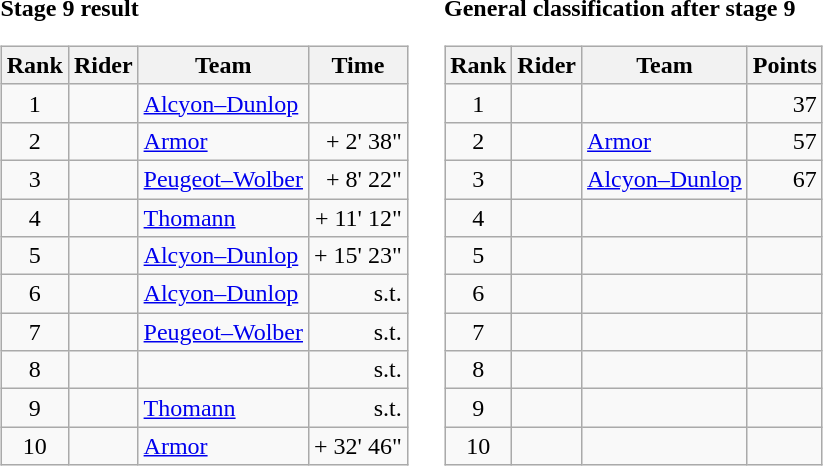<table>
<tr>
<td><strong>Stage 9 result</strong><br><table class="wikitable">
<tr>
<th scope="col">Rank</th>
<th scope="col">Rider</th>
<th scope="col">Team</th>
<th scope="col">Time</th>
</tr>
<tr>
<td style="text-align:center;">1</td>
<td></td>
<td><a href='#'>Alcyon–Dunlop</a></td>
<td style="text-align:right;"></td>
</tr>
<tr>
<td style="text-align:center;">2</td>
<td></td>
<td><a href='#'>Armor</a></td>
<td style="text-align:right;">+ 2' 38"</td>
</tr>
<tr>
<td style="text-align:center;">3</td>
<td></td>
<td><a href='#'>Peugeot–Wolber</a></td>
<td style="text-align:right;">+ 8' 22"</td>
</tr>
<tr>
<td style="text-align:center;">4</td>
<td></td>
<td><a href='#'>Thomann</a></td>
<td style="text-align:right;">+ 11' 12"</td>
</tr>
<tr>
<td style="text-align:center;">5</td>
<td></td>
<td><a href='#'>Alcyon–Dunlop</a></td>
<td style="text-align:right;">+ 15' 23"</td>
</tr>
<tr>
<td style="text-align:center;">6</td>
<td></td>
<td><a href='#'>Alcyon–Dunlop</a></td>
<td style="text-align:right;">s.t.</td>
</tr>
<tr>
<td style="text-align:center;">7</td>
<td></td>
<td><a href='#'>Peugeot–Wolber</a></td>
<td style="text-align:right;">s.t.</td>
</tr>
<tr>
<td style="text-align:center;">8</td>
<td></td>
<td></td>
<td style="text-align:right;">s.t.</td>
</tr>
<tr>
<td style="text-align:center;">9</td>
<td></td>
<td><a href='#'>Thomann</a></td>
<td style="text-align:right;">s.t.</td>
</tr>
<tr>
<td style="text-align:center;">10</td>
<td></td>
<td><a href='#'>Armor</a></td>
<td style="text-align:right;">+ 32' 46"</td>
</tr>
</table>
</td>
<td></td>
<td><strong>General classification after stage 9</strong><br><table class="wikitable">
<tr>
<th scope="col">Rank</th>
<th scope="col">Rider</th>
<th scope="col">Team</th>
<th scope="col">Points</th>
</tr>
<tr>
<td style="text-align:center;">1</td>
<td></td>
<td></td>
<td style="text-align:right;">37</td>
</tr>
<tr>
<td style="text-align:center;">2</td>
<td></td>
<td><a href='#'>Armor</a></td>
<td style="text-align:right;">57</td>
</tr>
<tr>
<td style="text-align:center;">3</td>
<td></td>
<td><a href='#'>Alcyon–Dunlop</a></td>
<td style="text-align:right;">67</td>
</tr>
<tr>
<td style="text-align:center;">4</td>
<td></td>
<td></td>
<td></td>
</tr>
<tr>
<td style="text-align:center;">5</td>
<td></td>
<td></td>
<td></td>
</tr>
<tr>
<td style="text-align:center;">6</td>
<td></td>
<td></td>
<td></td>
</tr>
<tr>
<td style="text-align:center;">7</td>
<td></td>
<td></td>
<td></td>
</tr>
<tr>
<td style="text-align:center;">8</td>
<td></td>
<td></td>
<td></td>
</tr>
<tr>
<td style="text-align:center;">9</td>
<td></td>
<td></td>
<td></td>
</tr>
<tr>
<td style="text-align:center;">10</td>
<td></td>
<td></td>
<td></td>
</tr>
</table>
</td>
</tr>
</table>
